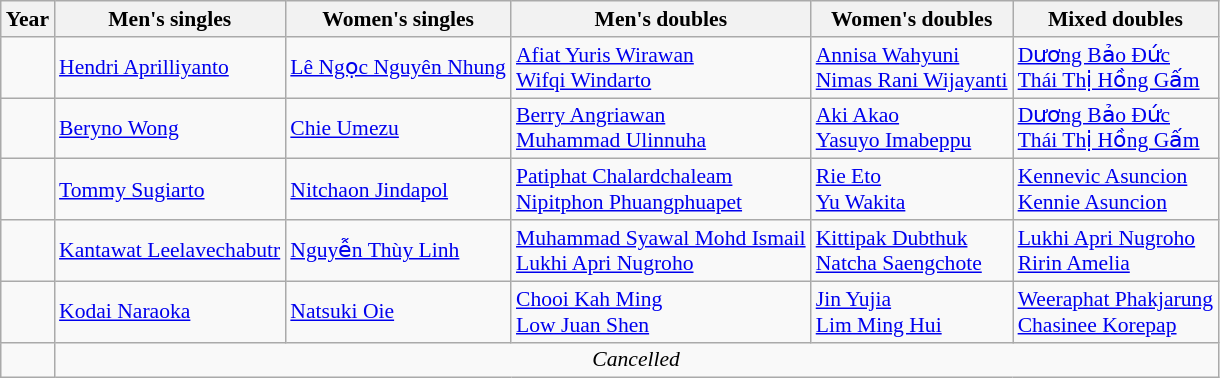<table class=wikitable style="font-size:90%">
<tr>
<th>Year</th>
<th>Men's singles</th>
<th>Women's singles</th>
<th>Men's doubles</th>
<th>Women's doubles</th>
<th>Mixed doubles</th>
</tr>
<tr>
<td></td>
<td> <a href='#'>Hendri Aprilliyanto</a></td>
<td> <a href='#'>Lê Ngọc Nguyên Nhung</a></td>
<td> <a href='#'>Afiat Yuris Wirawan</a> <br> <a href='#'>Wifqi Windarto</a></td>
<td> <a href='#'>Annisa Wahyuni</a> <br> <a href='#'>Nimas Rani Wijayanti</a></td>
<td> <a href='#'>Dương Bảo Đức</a> <br> <a href='#'>Thái Thị Hồng Gấm</a></td>
</tr>
<tr>
<td></td>
<td> <a href='#'>Beryno Wong</a></td>
<td> <a href='#'>Chie Umezu</a></td>
<td> <a href='#'>Berry Angriawan</a> <br> <a href='#'>Muhammad Ulinnuha</a></td>
<td> <a href='#'>Aki Akao</a> <br> <a href='#'>Yasuyo Imabeppu</a></td>
<td> <a href='#'>Dương Bảo Đức</a> <br> <a href='#'>Thái Thị Hồng Gấm</a></td>
</tr>
<tr>
<td></td>
<td> <a href='#'>Tommy Sugiarto</a></td>
<td> <a href='#'>Nitchaon Jindapol</a></td>
<td> <a href='#'>Patiphat Chalardchaleam</a> <br> <a href='#'>Nipitphon Phuangphuapet</a></td>
<td> <a href='#'>Rie Eto</a> <br> <a href='#'>Yu Wakita</a></td>
<td> <a href='#'>Kennevic Asuncion</a> <br> <a href='#'>Kennie Asuncion</a></td>
</tr>
<tr>
<td></td>
<td> <a href='#'>Kantawat Leelavechabutr</a></td>
<td> <a href='#'>Nguyễn Thùy Linh</a></td>
<td> <a href='#'>Muhammad Syawal Mohd Ismail</a> <br> <a href='#'>Lukhi Apri Nugroho</a></td>
<td> <a href='#'>Kittipak Dubthuk</a> <br> <a href='#'>Natcha Saengchote</a></td>
<td> <a href='#'>Lukhi Apri Nugroho</a> <br> <a href='#'>Ririn Amelia</a></td>
</tr>
<tr>
<td></td>
<td> <a href='#'>Kodai Naraoka</a></td>
<td> <a href='#'>Natsuki Oie</a></td>
<td> <a href='#'>Chooi Kah Ming</a> <br> <a href='#'>Low Juan Shen</a></td>
<td> <a href='#'>Jin Yujia</a> <br> <a href='#'>Lim Ming Hui</a></td>
<td> <a href='#'>Weeraphat Phakjarung</a> <br> <a href='#'>Chasinee Korepap</a></td>
</tr>
<tr>
<td></td>
<td colspan="5" align="center"><em>Cancelled</em></td>
</tr>
</table>
